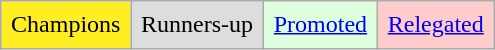<table class="wikitable">
<tr>
<td style="background-color:#FE2;padding:0.4em">Champions</td>
<td style="background-color:#DDD;padding:0.4em">Runners-up</td>
<td style="background-color:#DFD;padding:0.4em"><a href='#'>Promoted</a></td>
<td style="background-color:#FCC;padding:0.4em"><a href='#'>Relegated</a></td>
</tr>
</table>
